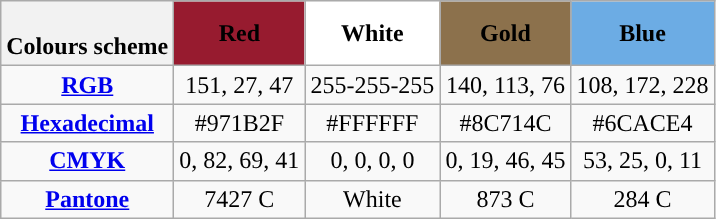<table class="wikitable" style="text-align:center;">
<tr>
<th><br>Colours scheme</th>
<th style="background-color:#971b2f"><span>Red</span></th>
<th style="background-color:#ffffff">White</th>
<th style="background-color:#8c714c"><span>Gold</span></th>
<th style="background-color:#6cace4"><span>Blue</span></th>
</tr>
<tr>
<td><strong><a href='#'>RGB</a></strong></td>
<td>151, 27, 47</td>
<td>255-255-255</td>
<td>140, 113, 76</td>
<td>108, 172, 228</td>
</tr>
<tr>
<td><strong><a href='#'>Hexadecimal</a></strong></td>
<td>#971B2F</td>
<td>#FFFFFF</td>
<td>#8C714C</td>
<td>#6CACE4</td>
</tr>
<tr>
<td><strong><a href='#'>CMYK</a></strong></td>
<td>0, 82, 69, 41</td>
<td>0, 0, 0, 0</td>
<td>0, 19, 46, 45</td>
<td>53, 25, 0, 11</td>
</tr>
<tr>
<td><strong><a href='#'>Pantone</a></strong></td>
<td>7427 C</td>
<td>White</td>
<td>873 C</td>
<td>284 C</td>
</tr>
</table>
